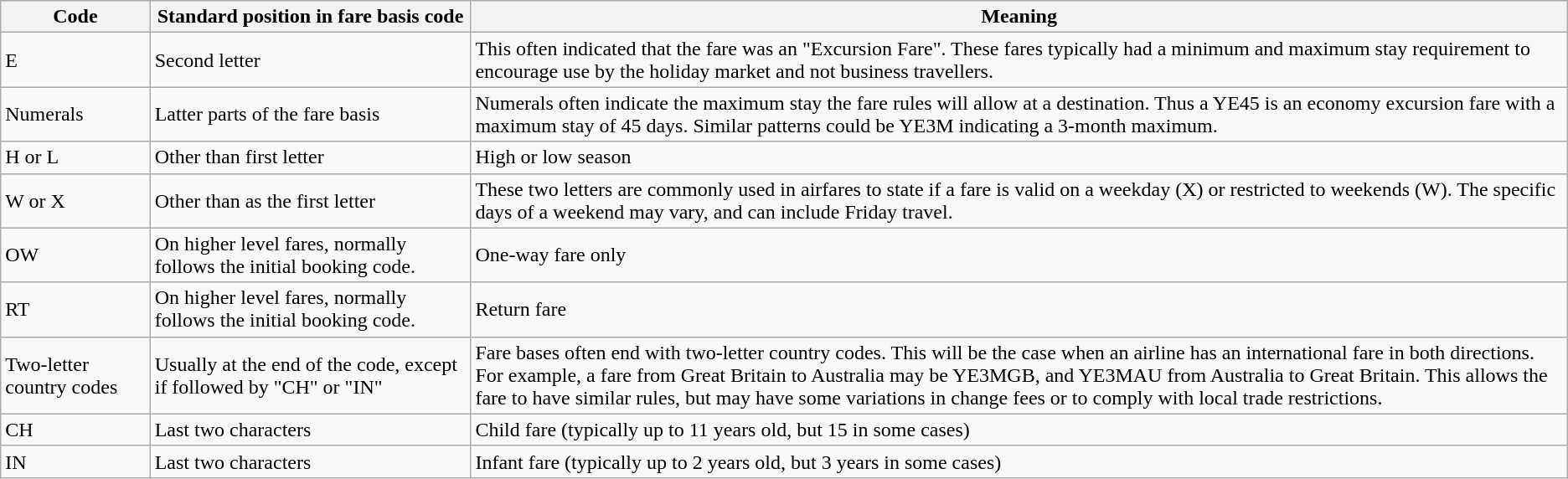<table class="wikitable">
<tr>
<th>Code</th>
<th>Standard position in fare basis code</th>
<th style="width: 70%;">Meaning</th>
</tr>
<tr>
<td>E</td>
<td>Second letter</td>
<td>This often indicated that the fare was an "Excursion Fare".  These fares typically had a minimum and maximum stay requirement to encourage use by the holiday market and not business travellers.</td>
</tr>
<tr>
<td>Numerals</td>
<td>Latter parts of the fare basis</td>
<td>Numerals often indicate the maximum stay the fare rules will allow at a destination. Thus a YE45 is an economy excursion fare with a maximum stay of 45 days.  Similar patterns could be YE3M indicating a 3-month maximum.</td>
</tr>
<tr>
<td>H or L</td>
<td>Other than first letter</td>
<td>High or low season</td>
</tr>
<tr>
<td>W or X</td>
<td>Other than as the first letter</td>
<td>These two letters are commonly used in airfares to state if a fare is valid on a weekday (X) or restricted to weekends (W). The specific days of a weekend may vary, and can include Friday travel.</td>
</tr>
<tr>
<td>OW</td>
<td>On higher level fares, normally follows the initial booking code.</td>
<td>One-way fare only</td>
</tr>
<tr>
<td>RT</td>
<td>On higher level fares, normally follows the initial booking code.</td>
<td>Return fare</td>
</tr>
<tr>
<td>Two-letter country codes</td>
<td>Usually at the end of the code, except if followed by "CH" or "IN"</td>
<td>Fare bases often end with two-letter country codes. This will be the case when an airline has an international fare in both directions. For example, a fare from Great Britain to Australia may be YE3MGB, and YE3MAU from Australia to Great Britain. This allows the fare to have similar rules, but may have some variations in change fees or to comply with local trade restrictions.</td>
</tr>
<tr>
<td>CH</td>
<td>Last two characters</td>
<td>Child fare (typically up to 11 years old, but 15 in some cases)</td>
</tr>
<tr>
<td>IN</td>
<td>Last two characters</td>
<td>Infant fare (typically up to 2 years old, but 3 years in some cases)</td>
</tr>
</table>
